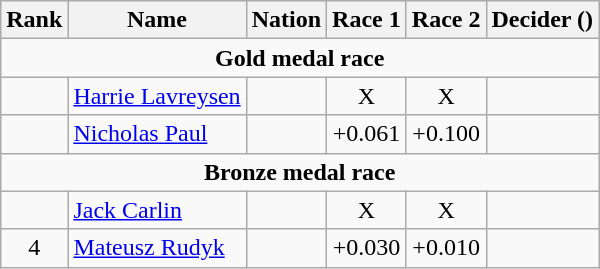<table class="wikitable" style="text-align:center">
<tr>
<th>Rank</th>
<th>Name</th>
<th>Nation</th>
<th>Race 1</th>
<th>Race 2</th>
<th>Decider ()</th>
</tr>
<tr>
<td colspan=6><strong>Gold medal race</strong></td>
</tr>
<tr>
<td></td>
<td align=left><a href='#'>Harrie Lavreysen</a></td>
<td align=left></td>
<td>X</td>
<td>X</td>
<td></td>
</tr>
<tr>
<td></td>
<td align=left><a href='#'>Nicholas Paul</a></td>
<td align=left></td>
<td>+0.061</td>
<td>+0.100</td>
<td></td>
</tr>
<tr>
<td colspan=6><strong>Bronze medal race</strong></td>
</tr>
<tr>
<td></td>
<td align=left><a href='#'>Jack Carlin</a></td>
<td align=left></td>
<td>X</td>
<td>X</td>
<td></td>
</tr>
<tr>
<td>4</td>
<td align=left><a href='#'>Mateusz Rudyk</a></td>
<td align=left></td>
<td>+0.030</td>
<td>+0.010</td>
<td></td>
</tr>
</table>
